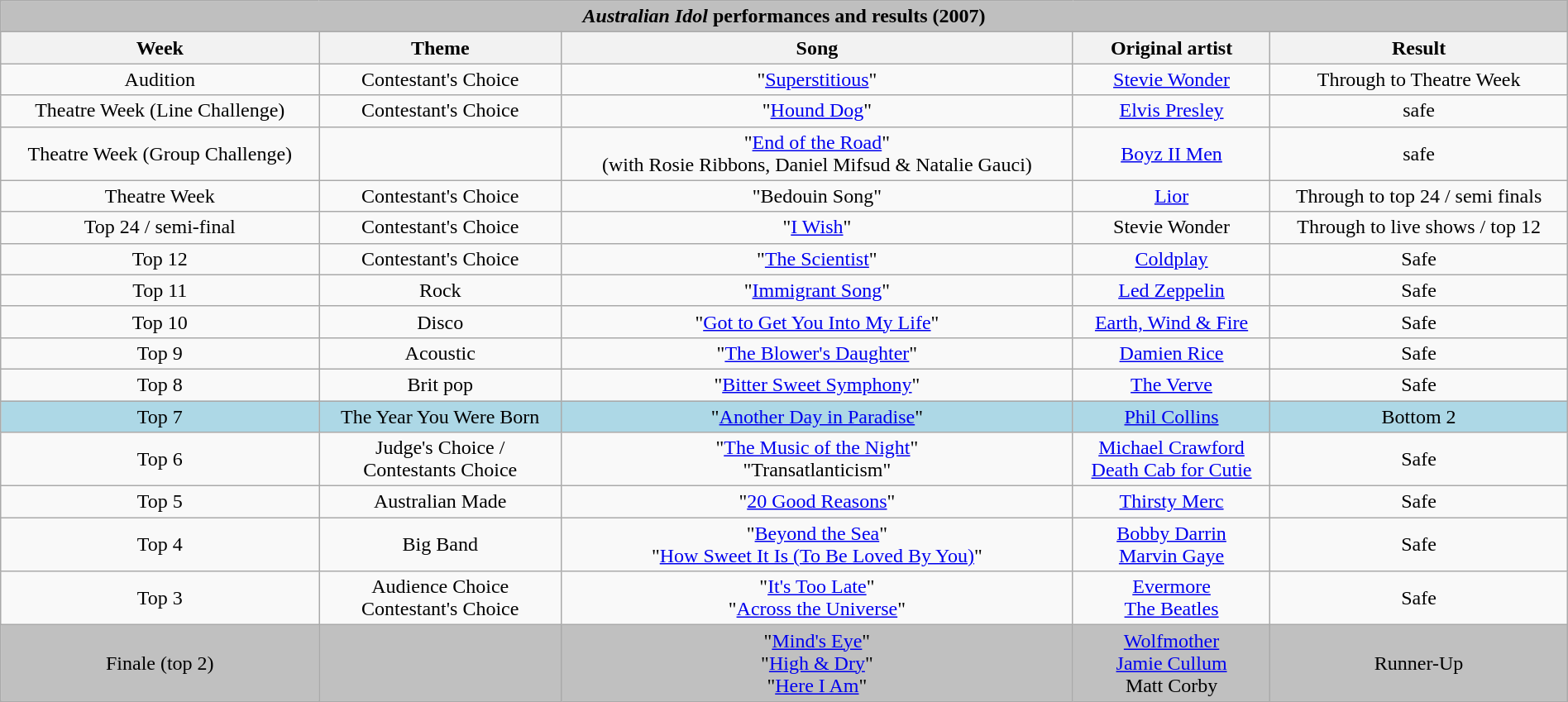<table class="wikitable collapsible collapsed" style="width:100%; margin:1em auto 1em auto; text-align:center;">
<tr>
<th colspan="5" style="background:#BFBFBF;"><em>Australian Idol</em> performances and results (2007)</th>
</tr>
<tr>
<th scope="col">Week</th>
<th scope="col">Theme</th>
<th scope="col">Song</th>
<th scope="col">Original artist</th>
<th scope="col">Result</th>
</tr>
<tr>
<td>Audition</td>
<td>Contestant's Choice</td>
<td>"<a href='#'>Superstitious</a>"</td>
<td><a href='#'>Stevie Wonder</a></td>
<td align="center">Through to Theatre Week</td>
</tr>
<tr>
<td>Theatre Week (Line Challenge)</td>
<td>Contestant's Choice</td>
<td>"<a href='#'>Hound Dog</a>"</td>
<td><a href='#'>Elvis Presley</a></td>
<td align="center">safe</td>
</tr>
<tr>
<td>Theatre Week (Group Challenge)</td>
<td></td>
<td>"<a href='#'>End of the Road</a>" <br> (with Rosie Ribbons, Daniel Mifsud & Natalie Gauci)</td>
<td><a href='#'>Boyz II Men</a></td>
<td align="center">safe</td>
</tr>
<tr>
<td>Theatre Week</td>
<td>Contestant's Choice</td>
<td>"Bedouin Song"</td>
<td><a href='#'>Lior</a></td>
<td align="center">Through to top 24 / semi finals</td>
</tr>
<tr>
<td>Top 24 / semi-final</td>
<td>Contestant's Choice</td>
<td>"<a href='#'>I Wish</a>"</td>
<td>Stevie Wonder</td>
<td align="center">Through to live shows / top 12</td>
</tr>
<tr>
<td>Top 12</td>
<td>Contestant's Choice</td>
<td>"<a href='#'>The Scientist</a>"</td>
<td><a href='#'>Coldplay</a></td>
<td align="center">Safe</td>
</tr>
<tr>
<td>Top 11</td>
<td>Rock</td>
<td>"<a href='#'>Immigrant Song</a>"</td>
<td><a href='#'>Led Zeppelin</a></td>
<td align="center">Safe</td>
</tr>
<tr>
<td>Top 10</td>
<td>Disco</td>
<td>"<a href='#'>Got to Get You Into My Life</a>"</td>
<td><a href='#'>Earth, Wind & Fire</a></td>
<td align="center">Safe</td>
</tr>
<tr>
<td>Top 9</td>
<td>Acoustic</td>
<td>"<a href='#'>The Blower's Daughter</a>"</td>
<td><a href='#'>Damien Rice</a></td>
<td align="center">Safe</td>
</tr>
<tr>
<td>Top 8</td>
<td>Brit pop</td>
<td>"<a href='#'>Bitter Sweet Symphony</a>"</td>
<td><a href='#'>The Verve</a></td>
<td align="center">Safe</td>
</tr>
<tr style="background:lightblue;">
<td>Top 7</td>
<td>The Year You Were Born</td>
<td>"<a href='#'>Another Day in Paradise</a>"</td>
<td><a href='#'>Phil Collins</a></td>
<td align="center">Bottom 2</td>
</tr>
<tr>
<td>Top 6</td>
<td>Judge's Choice / <br> Contestants Choice</td>
<td>"<a href='#'>The Music of the Night</a>" <br> "Transatlanticism"</td>
<td><a href='#'>Michael Crawford</a> <br> <a href='#'>Death Cab for Cutie</a></td>
<td align="center">Safe</td>
</tr>
<tr>
<td>Top 5</td>
<td>Australian Made</td>
<td>"<a href='#'>20 Good Reasons</a>"</td>
<td><a href='#'>Thirsty Merc</a></td>
<td align="center">Safe</td>
</tr>
<tr>
<td>Top 4</td>
<td>Big Band</td>
<td>"<a href='#'>Beyond the Sea</a>"<br> "<a href='#'>How Sweet It Is (To Be Loved By You)</a>"</td>
<td><a href='#'>Bobby Darrin</a><br> <a href='#'>Marvin Gaye</a></td>
<td align="center">Safe</td>
</tr>
<tr>
<td>Top 3</td>
<td>Audience Choice<br>Contestant's Choice</td>
<td>"<a href='#'>It's Too Late</a>"<br> "<a href='#'>Across the Universe</a>"</td>
<td><a href='#'>Evermore</a><br><a href='#'>The Beatles</a></td>
<td align="center">Safe</td>
</tr>
<tr bgcolor="silver">
<td>Finale (top 2)</td>
<td></td>
<td>"<a href='#'>Mind's Eye</a>"<br>"<a href='#'>High & Dry</a>"<br>"<a href='#'>Here I Am</a>"</td>
<td><a href='#'>Wolfmother</a><br><a href='#'>Jamie Cullum</a><br>Matt Corby</td>
<td align="center">Runner-Up</td>
</tr>
</table>
